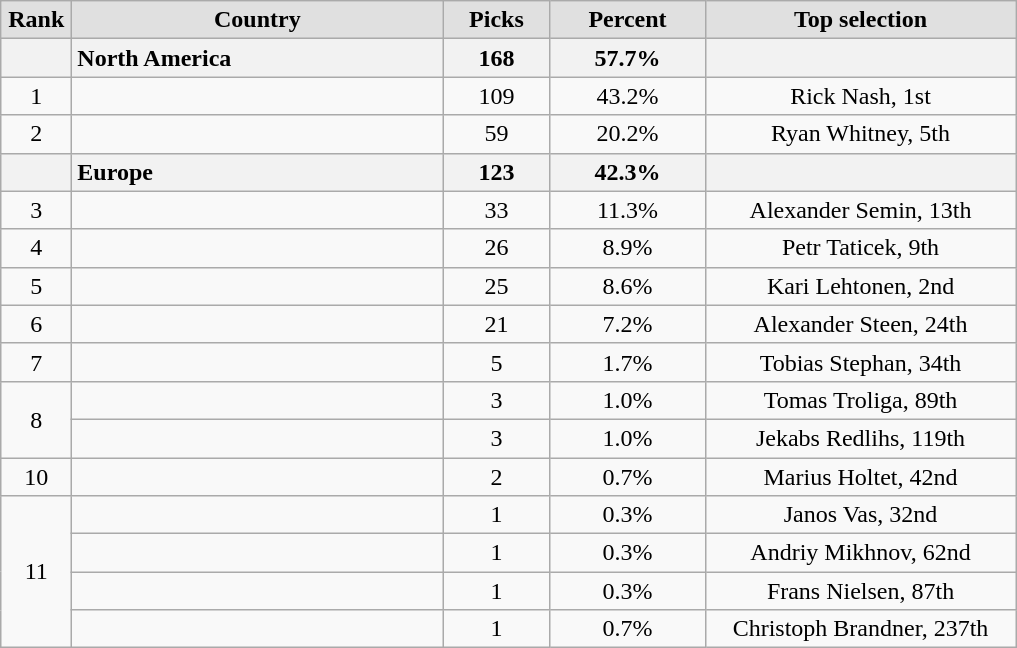<table class="wikitable" style="text-align: center">
<tr>
<th style="background:#e0e0e0; width:2.5em;">Rank</th>
<th style="background:#e0e0e0; width:15em;">Country</th>
<th style="background:#e0e0e0; width:4em;">Picks</th>
<th style="background:#e0e0e0; width:6em;">Percent</th>
<th style="background:#e0e0e0; width:12.5em;">Top selection</th>
</tr>
<tr>
<th></th>
<th style="text-align:left;">North America</th>
<th>168</th>
<th>57.7%</th>
<th></th>
</tr>
<tr>
<td>1</td>
<td style="text-align:left;"></td>
<td>109</td>
<td>43.2%</td>
<td>Rick Nash, 1st</td>
</tr>
<tr>
<td>2</td>
<td style="text-align:left;"></td>
<td>59</td>
<td>20.2%</td>
<td>Ryan Whitney, 5th</td>
</tr>
<tr>
<th></th>
<th style="text-align:left;">Europe</th>
<th>123</th>
<th>42.3%</th>
<th></th>
</tr>
<tr>
<td>3</td>
<td style="text-align:left;"></td>
<td>33</td>
<td>11.3%</td>
<td>Alexander Semin, 13th</td>
</tr>
<tr>
<td>4</td>
<td style="text-align:left;"></td>
<td>26</td>
<td>8.9%</td>
<td>Petr Taticek, 9th</td>
</tr>
<tr>
<td>5</td>
<td style="text-align:left;"></td>
<td>25</td>
<td>8.6%</td>
<td>Kari Lehtonen, 2nd</td>
</tr>
<tr>
<td>6</td>
<td style="text-align:left;"></td>
<td>21</td>
<td>7.2%</td>
<td>Alexander Steen, 24th</td>
</tr>
<tr>
<td>7</td>
<td style="text-align:left;"></td>
<td>5</td>
<td>1.7%</td>
<td>Tobias Stephan, 34th</td>
</tr>
<tr>
<td rowspan="2">8</td>
<td style="text-align:left;"></td>
<td>3</td>
<td>1.0%</td>
<td>Tomas Troliga, 89th</td>
</tr>
<tr>
<td style="text-align:left;"></td>
<td>3</td>
<td>1.0%</td>
<td>Jekabs Redlihs, 119th</td>
</tr>
<tr>
<td>10</td>
<td style="text-align:left;"></td>
<td>2</td>
<td>0.7%</td>
<td>Marius Holtet, 42nd</td>
</tr>
<tr>
<td rowspan="4">11</td>
<td style="text-align:left;"></td>
<td>1</td>
<td>0.3%</td>
<td>Janos Vas, 32nd</td>
</tr>
<tr>
<td style="text-align:left;"></td>
<td>1</td>
<td>0.3%</td>
<td>Andriy Mikhnov, 62nd</td>
</tr>
<tr>
<td style="text-align:left;"></td>
<td>1</td>
<td>0.3%</td>
<td>Frans Nielsen, 87th</td>
</tr>
<tr>
<td style="text-align:left;"></td>
<td>1</td>
<td>0.7%</td>
<td>Christoph Brandner, 237th</td>
</tr>
</table>
